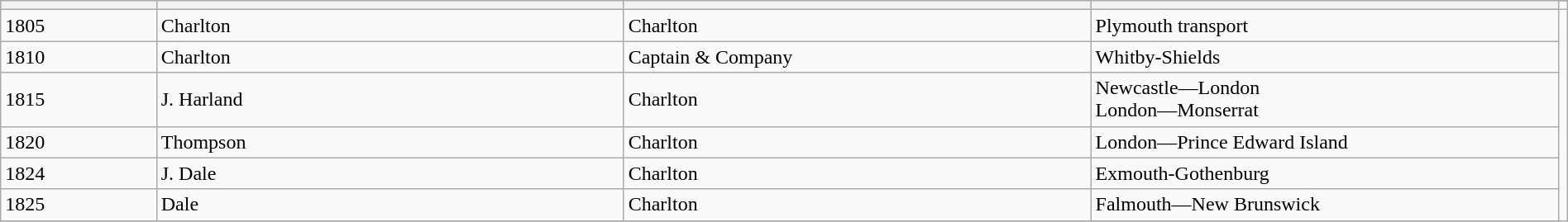<table class="wikitable" width=100%>
<tr valign="top">
<th width=10%; align= center rowspan=2></th>
<th width=30%; align= center rowspan=2></th>
<th width=30%; align= center rowspan=2></th>
<th width=30%; align= center rowspan=2></th>
</tr>
<tr>
<td></td>
</tr>
<tr>
<td>1805</td>
<td>Charlton</td>
<td>Charlton</td>
<td>Plymouth transport</td>
</tr>
<tr>
<td>1810</td>
<td>Charlton</td>
<td>Captain & Company</td>
<td>Whitby-Shields</td>
</tr>
<tr>
<td>1815</td>
<td>J. Harland</td>
<td>Charlton</td>
<td>Newcastle—London<br>London—Monserrat</td>
</tr>
<tr>
<td>1820</td>
<td>Thompson</td>
<td>Charlton</td>
<td>London—Prince Edward Island</td>
</tr>
<tr>
<td>1824</td>
<td>J. Dale</td>
<td>Charlton</td>
<td>Exmouth-Gothenburg</td>
</tr>
<tr>
<td>1825</td>
<td>Dale</td>
<td>Charlton</td>
<td>Falmouth—New Brunswick</td>
</tr>
<tr>
</tr>
</table>
